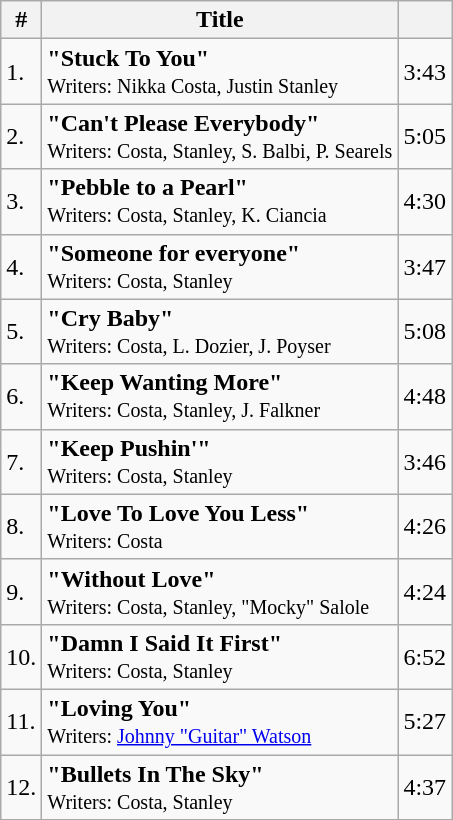<table class="wikitable">
<tr>
<th>#</th>
<th width="230">Title</th>
<th></th>
</tr>
<tr>
<td>1.</td>
<td><strong>"Stuck To You"</strong> <br><small>Writers: Nikka Costa, Justin Stanley</small></td>
<td>3:43</td>
</tr>
<tr>
<td>2.</td>
<td><strong>"Can't Please Everybody"</strong> <br><small>Writers: Costa, Stanley, S. Balbi, P. Searels</small></td>
<td>5:05</td>
</tr>
<tr>
<td>3.</td>
<td><strong>"Pebble to a Pearl"</strong> <br><small>Writers: Costa, Stanley, K. Ciancia</small></td>
<td>4:30</td>
</tr>
<tr>
<td>4.</td>
<td><strong>"Someone for everyone"</strong> <br><small>Writers: Costa, Stanley</small></td>
<td>3:47</td>
</tr>
<tr>
<td>5.</td>
<td><strong>"Cry Baby"</strong> <br><small>Writers: Costa, L. Dozier, J. Poyser</small></td>
<td>5:08</td>
</tr>
<tr>
<td>6.</td>
<td><strong>"Keep Wanting More"</strong> <br><small>Writers: Costa, Stanley, J. Falkner</small></td>
<td>4:48</td>
</tr>
<tr>
<td>7.</td>
<td><strong>"Keep Pushin'"</strong> <br><small>Writers: Costa, Stanley</small></td>
<td>3:46</td>
</tr>
<tr>
<td>8.</td>
<td><strong>"Love To Love You Less"</strong> <br><small>Writers: Costa</small></td>
<td>4:26</td>
</tr>
<tr>
<td>9.</td>
<td><strong>"Without Love"</strong> <br><small>Writers: Costa, Stanley, "Mocky" Salole</small></td>
<td>4:24</td>
</tr>
<tr>
<td>10.</td>
<td><strong>"Damn I Said It First"</strong> <br><small>Writers: Costa, Stanley</small></td>
<td>6:52</td>
</tr>
<tr>
<td>11.</td>
<td><strong>"Loving You"</strong> <br><small>Writers: <a href='#'>Johnny "Guitar" Watson</a></small></td>
<td>5:27</td>
</tr>
<tr>
<td>12.</td>
<td><strong>"Bullets In The Sky"</strong> <br><small>Writers: Costa, Stanley</small></td>
<td>4:37</td>
</tr>
<tr>
</tr>
</table>
